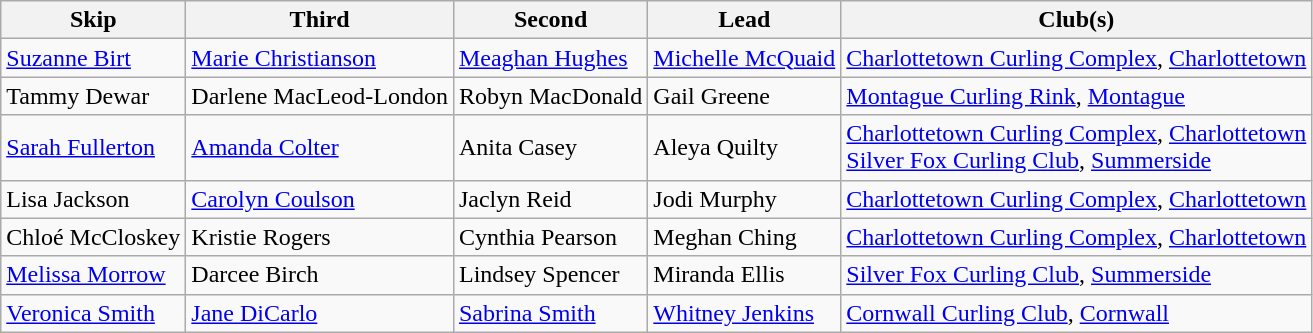<table class="wikitable">
<tr>
<th>Skip</th>
<th>Third</th>
<th>Second</th>
<th>Lead</th>
<th>Club(s)</th>
</tr>
<tr>
<td><a href='#'>Suzanne Birt</a></td>
<td><a href='#'>Marie Christianson</a></td>
<td><a href='#'>Meaghan Hughes</a></td>
<td><a href='#'>Michelle McQuaid</a></td>
<td><a href='#'>Charlottetown Curling Complex</a>, <a href='#'>Charlottetown</a></td>
</tr>
<tr>
<td>Tammy Dewar</td>
<td>Darlene MacLeod-London</td>
<td>Robyn MacDonald</td>
<td>Gail Greene</td>
<td><a href='#'>Montague Curling Rink</a>, <a href='#'>Montague</a></td>
</tr>
<tr>
<td><a href='#'>Sarah Fullerton</a></td>
<td><a href='#'>Amanda Colter</a></td>
<td>Anita Casey</td>
<td>Aleya Quilty</td>
<td><a href='#'>Charlottetown Curling Complex</a>, <a href='#'>Charlottetown</a> <br> <a href='#'>Silver Fox Curling Club</a>, <a href='#'>Summerside</a></td>
</tr>
<tr>
<td>Lisa Jackson</td>
<td><a href='#'>Carolyn Coulson</a></td>
<td>Jaclyn Reid</td>
<td>Jodi Murphy</td>
<td><a href='#'>Charlottetown Curling Complex</a>, <a href='#'>Charlottetown</a></td>
</tr>
<tr>
<td>Chloé McCloskey</td>
<td>Kristie Rogers</td>
<td>Cynthia Pearson</td>
<td>Meghan Ching</td>
<td><a href='#'>Charlottetown Curling Complex</a>, <a href='#'>Charlottetown</a></td>
</tr>
<tr>
<td><a href='#'>Melissa Morrow</a></td>
<td>Darcee Birch</td>
<td>Lindsey Spencer</td>
<td>Miranda Ellis</td>
<td><a href='#'>Silver Fox Curling Club</a>, <a href='#'>Summerside</a></td>
</tr>
<tr>
<td><a href='#'>Veronica Smith</a></td>
<td><a href='#'>Jane DiCarlo</a></td>
<td><a href='#'>Sabrina Smith</a></td>
<td><a href='#'>Whitney Jenkins</a></td>
<td><a href='#'>Cornwall Curling Club</a>, <a href='#'>Cornwall</a></td>
</tr>
</table>
